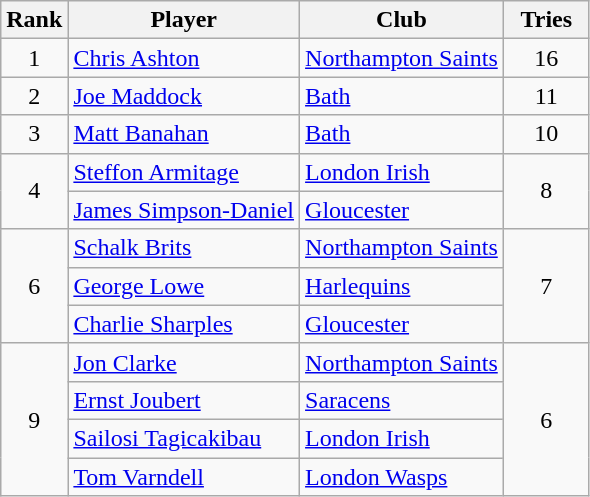<table class="wikitable" style="text-align:center">
<tr>
<th>Rank</th>
<th>Player</th>
<th>Club</th>
<th style="width:50px">Tries</th>
</tr>
<tr>
<td>1</td>
<td align=left> <a href='#'>Chris Ashton</a></td>
<td align=left><a href='#'>Northampton Saints</a></td>
<td>16</td>
</tr>
<tr>
<td>2</td>
<td align=left> <a href='#'>Joe Maddock</a></td>
<td align=left><a href='#'>Bath</a></td>
<td>11</td>
</tr>
<tr>
<td>3</td>
<td align=left> <a href='#'>Matt Banahan</a></td>
<td align=left><a href='#'>Bath</a></td>
<td>10</td>
</tr>
<tr>
<td rowspan=2>4</td>
<td align=left> <a href='#'>Steffon Armitage</a></td>
<td align=left><a href='#'>London Irish</a></td>
<td rowspan=2>8</td>
</tr>
<tr>
<td align=left> <a href='#'>James Simpson-Daniel</a></td>
<td align=left><a href='#'>Gloucester</a></td>
</tr>
<tr>
<td rowspan=3>6</td>
<td align=left> <a href='#'>Schalk Brits</a></td>
<td align=left><a href='#'>Northampton Saints</a></td>
<td rowspan=3>7</td>
</tr>
<tr>
<td align=left> <a href='#'>George Lowe</a></td>
<td align=left><a href='#'>Harlequins</a></td>
</tr>
<tr>
<td align=left> <a href='#'>Charlie Sharples</a></td>
<td align=left><a href='#'>Gloucester</a></td>
</tr>
<tr>
<td rowspan=4>9</td>
<td align=left> <a href='#'>Jon Clarke</a></td>
<td align=left><a href='#'>Northampton Saints</a></td>
<td rowspan=4>6</td>
</tr>
<tr>
<td align=left> <a href='#'>Ernst Joubert</a></td>
<td align=left><a href='#'>Saracens</a></td>
</tr>
<tr>
<td align=left> <a href='#'>Sailosi Tagicakibau</a></td>
<td align=left><a href='#'>London Irish</a></td>
</tr>
<tr>
<td align=left> <a href='#'>Tom Varndell</a></td>
<td align=left><a href='#'>London Wasps</a></td>
</tr>
</table>
